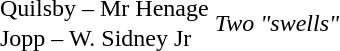<table style="text-align: left; margin-left: 0em;" border=0 cellpadding=0>
<tr>
<td>Quilsby – Mr Henage</td>
<td rowspan=2; valign="middle";><big></big></td>
<td rowspan=2; valign="middle"><em>Two "swells"</em></td>
</tr>
<tr>
<td>Jopp – W. Sidney Jr</td>
</tr>
</table>
